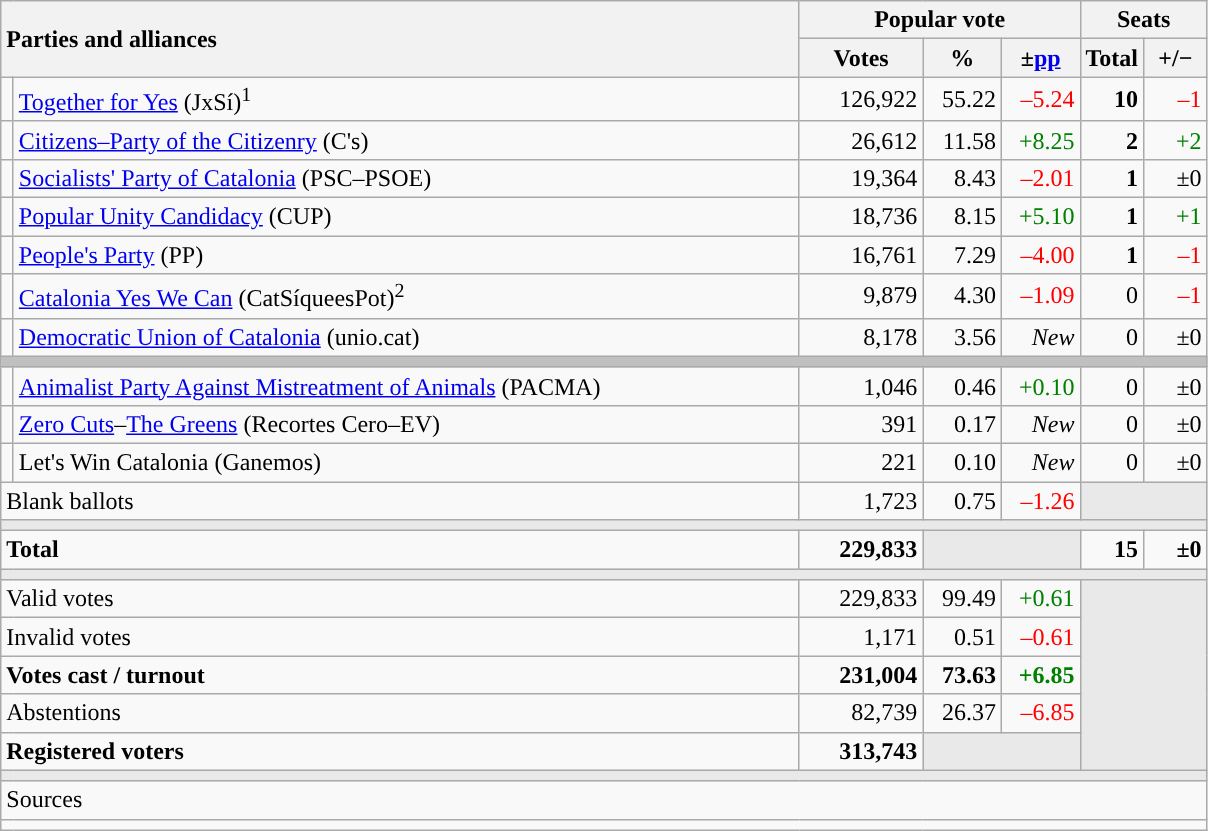<table class="wikitable" style="text-align:right;">
<tr>
<th style="text-align:left;" rowspan="2" colspan="2" width="525">Parties and alliances</th>
<th colspan="3">Popular vote</th>
<th colspan="2">Seats</th>
</tr>
<tr>
<th width="75">Votes</th>
<th width="45">%</th>
<th width="45">±<a href='#'>pp</a></th>
<th width="35">Total</th>
<th width="35">+/−</th>
</tr>
<tr>
<td width="1" style="color:inherit;background:"></td>
<td align="left"><a href='#'>Together for Yes</a> (JxSí)<sup>1</sup></td>
<td>126,922</td>
<td>55.22</td>
<td style="color:red;">–5.24</td>
<td><strong>10</strong></td>
<td style="color:red;">–1</td>
</tr>
<tr>
<td style="color:inherit;background:"></td>
<td align="left"><a href='#'>Citizens–Party of the Citizenry</a> (C's)</td>
<td>26,612</td>
<td>11.58</td>
<td style="color:green;">+8.25</td>
<td><strong>2</strong></td>
<td style="color:green;">+2</td>
</tr>
<tr>
<td style="color:inherit;background:"></td>
<td align="left"><a href='#'>Socialists' Party of Catalonia</a> (PSC–PSOE)</td>
<td>19,364</td>
<td>8.43</td>
<td style="color:red;">–2.01</td>
<td><strong>1</strong></td>
<td>±0</td>
</tr>
<tr>
<td style="color:inherit;background:"></td>
<td align="left"><a href='#'>Popular Unity Candidacy</a> (CUP)</td>
<td>18,736</td>
<td>8.15</td>
<td style="color:green;">+5.10</td>
<td><strong>1</strong></td>
<td style="color:green;">+1</td>
</tr>
<tr>
<td style="color:inherit;background:"></td>
<td align="left"><a href='#'>People's Party</a> (PP)</td>
<td>16,761</td>
<td>7.29</td>
<td style="color:red;">–4.00</td>
<td><strong>1</strong></td>
<td style="color:red;">–1</td>
</tr>
<tr>
<td style="color:inherit;background:"></td>
<td align="left"><a href='#'>Catalonia Yes We Can</a> (CatSíqueesPot)<sup>2</sup></td>
<td>9,879</td>
<td>4.30</td>
<td style="color:red;">–1.09</td>
<td>0</td>
<td style="color:red;">–1</td>
</tr>
<tr>
<td style="color:inherit;background:"></td>
<td align="left"><a href='#'>Democratic Union of Catalonia</a> (unio.cat)</td>
<td>8,178</td>
<td>3.56</td>
<td><em>New</em></td>
<td>0</td>
<td>±0</td>
</tr>
<tr>
<td colspan="7" bgcolor="#C0C0C0"></td>
</tr>
<tr>
<td style="color:inherit;background:"></td>
<td align="left"><a href='#'>Animalist Party Against Mistreatment of Animals</a> (PACMA)</td>
<td>1,046</td>
<td>0.46</td>
<td style="color:green;">+0.10</td>
<td>0</td>
<td>±0</td>
</tr>
<tr>
<td style="color:inherit;background:"></td>
<td align="left"><a href='#'>Zero Cuts</a>–<a href='#'>The Greens</a> (Recortes Cero–EV)</td>
<td>391</td>
<td>0.17</td>
<td><em>New</em></td>
<td>0</td>
<td>±0</td>
</tr>
<tr>
<td style="color:inherit;background:"></td>
<td align="left">Let's Win Catalonia (Ganemos)</td>
<td>221</td>
<td>0.10</td>
<td><em>New</em></td>
<td>0</td>
<td>±0</td>
</tr>
<tr>
<td align="left" colspan="2">Blank ballots</td>
<td>1,723</td>
<td>0.75</td>
<td style="color:red;">–1.26</td>
<td bgcolor="#E9E9E9" colspan="2"></td>
</tr>
<tr>
<td colspan="7" bgcolor="#E9E9E9"></td>
</tr>
<tr style="font-weight:bold;">
<td align="left" colspan="2">Total</td>
<td>229,833</td>
<td bgcolor="#E9E9E9" colspan="2"></td>
<td>15</td>
<td>±0</td>
</tr>
<tr>
<td colspan="7" bgcolor="#E9E9E9"></td>
</tr>
<tr>
<td align="left" colspan="2">Valid votes</td>
<td>229,833</td>
<td>99.49</td>
<td style="color:green;">+0.61</td>
<td bgcolor="#E9E9E9" colspan="2" rowspan="5"></td>
</tr>
<tr>
<td align="left" colspan="2">Invalid votes</td>
<td>1,171</td>
<td>0.51</td>
<td style="color:red;">–0.61</td>
</tr>
<tr style="font-weight:bold;">
<td align="left" colspan="2">Votes cast / turnout</td>
<td>231,004</td>
<td>73.63</td>
<td style="color:green;">+6.85</td>
</tr>
<tr>
<td align="left" colspan="2">Abstentions</td>
<td>82,739</td>
<td>26.37</td>
<td style="color:red;">–6.85</td>
</tr>
<tr style="font-weight:bold;">
<td align="left" colspan="2">Registered voters</td>
<td>313,743</td>
<td bgcolor="#E9E9E9" colspan="2"></td>
</tr>
<tr>
<td colspan="7" bgcolor="#E9E9E9"></td>
</tr>
<tr>
<td align="left" colspan="7">Sources</td>
</tr>
<tr>
<td colspan="7" style="text-align:left; max-width:790px;"></td>
</tr>
</table>
